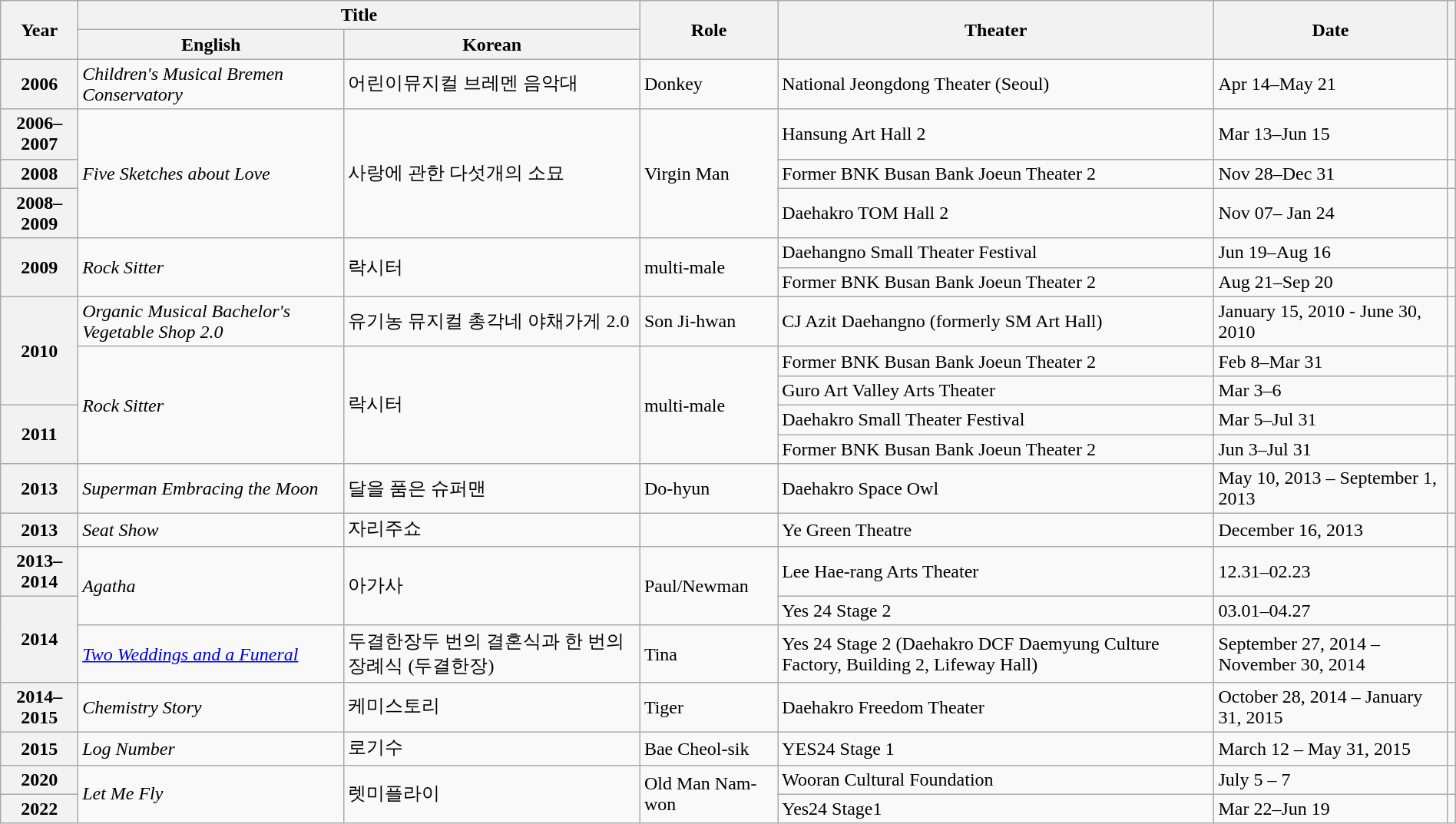<table class="wikitable sortable plainrowheaders" style="text-align:left; font-size:100%; padding:0 auto; width:100%; margin:auto">
<tr>
<th rowspan="2" scope="col">Year</th>
<th colspan="2" scope="col">Title</th>
<th rowspan="2" scope="col">Role</th>
<th rowspan="2" scope="col">Theater</th>
<th rowspan="2" scope="col">Date</th>
<th rowspan="2" scope="col" class="unsortable"></th>
</tr>
<tr>
<th>English</th>
<th>Korean</th>
</tr>
<tr>
<th scope="row">2006</th>
<td><em>Children's Musical Bremen Conservatory</em></td>
<td>어린이뮤지컬 브레멘 음악대</td>
<td>Donkey</td>
<td>National Jeongdong Theater (Seoul)</td>
<td>Apr 14–May 21</td>
<td></td>
</tr>
<tr>
<th scope="row">2006–2007</th>
<td rowspan="3"><em>Five Sketches about Love</em></td>
<td rowspan="3">사랑에 관한 다섯개의 소묘</td>
<td rowspan="3">Virgin Man</td>
<td>Hansung Art Hall 2</td>
<td>Mar 13–Jun 15</td>
<td></td>
</tr>
<tr>
<th scope="row">2008</th>
<td>Former BNK Busan Bank Joeun Theater 2</td>
<td>Nov 28–Dec 31</td>
<td></td>
</tr>
<tr>
<th scope="row">2008–2009</th>
<td>Daehakro TOM Hall 2</td>
<td>Nov 07– Jan 24</td>
<td></td>
</tr>
<tr>
<th scope="row" rowspan="2">2009</th>
<td rowspan="2"><em>Rock Sitter</em></td>
<td rowspan="2">락시터</td>
<td rowspan="2">multi-male</td>
<td>Daehangno Small Theater Festival</td>
<td>Jun 19–Aug 16</td>
<td></td>
</tr>
<tr>
<td>Former BNK Busan Bank Joeun Theater 2</td>
<td>Aug 21–Sep 20</td>
<td></td>
</tr>
<tr>
<th scope="row" rowspan="3">2010</th>
<td><em>Organic Musical Bachelor's Vegetable Shop 2.0 </em></td>
<td>유기농 뮤지컬 총각네 야채가게 2.0</td>
<td>Son Ji-hwan</td>
<td>CJ Azit Daehangno (formerly SM Art Hall)</td>
<td>January 15, 2010 - June 30, 2010</td>
<td></td>
</tr>
<tr>
<td rowspan="4"><em>Rock Sitter</em></td>
<td rowspan="4">락시터</td>
<td rowspan="4">multi-male</td>
<td>Former BNK Busan Bank Joeun Theater 2</td>
<td>Feb 8–Mar 31</td>
<td></td>
</tr>
<tr>
<td>Guro Art Valley Arts Theater</td>
<td>Mar 3–6</td>
<td></td>
</tr>
<tr>
<th scope="row" rowspan="2">2011</th>
<td>Daehakro Small Theater Festival</td>
<td>Mar 5–Jul 31</td>
<td></td>
</tr>
<tr>
<td>Former BNK Busan Bank Joeun Theater 2</td>
<td>Jun 3–Jul 31</td>
<td></td>
</tr>
<tr>
<th scope="row">2013</th>
<td><em>Superman Embracing the Moon</em></td>
<td>달을 품은 슈퍼맨</td>
<td>Do-hyun</td>
<td>Daehakro Space Owl</td>
<td>May 10, 2013 – September 1, 2013</td>
<td></td>
</tr>
<tr>
<th scope="row">2013</th>
<td><em>Seat Show</em></td>
<td>자리주쇼</td>
<td></td>
<td>Ye Green Theatre</td>
<td>December 16, 2013</td>
<td></td>
</tr>
<tr>
<th scope="row">2013–2014</th>
<td rowspan="2"><em>Agatha</em></td>
<td rowspan="2">아가사</td>
<td rowspan="2">Paul/Newman</td>
<td>Lee Hae-rang Arts Theater</td>
<td>12.31–02.23</td>
<td></td>
</tr>
<tr>
<th scope="row" rowspan="2">2014</th>
<td>Yes 24 Stage 2</td>
<td>03.01–04.27</td>
<td></td>
</tr>
<tr>
<td><em><a href='#'>Two Weddings and a Funeral</a></em></td>
<td>두결한장두 번의 결혼식과 한 번의 장례식 (두결한장)</td>
<td>Tina</td>
<td>Yes 24 Stage 2 (Daehakro DCF Daemyung Culture Factory, Building 2, Lifeway Hall)</td>
<td>September 27, 2014 – November 30, 2014</td>
<td></td>
</tr>
<tr>
<th scope="row">2014–2015</th>
<td><em>Chemistry Story</em></td>
<td>케미스토리</td>
<td>Tiger</td>
<td>Daehakro Freedom Theater</td>
<td>October 28, 2014 – January 31, 2015</td>
<td></td>
</tr>
<tr>
<th scope="row">2015</th>
<td><em>Log Number</em></td>
<td>로기수</td>
<td>Bae Cheol-sik</td>
<td>YES24 Stage 1</td>
<td>March 12 – May 31, 2015</td>
<td></td>
</tr>
<tr>
<th scope="row">2020</th>
<td rowspan="2"><em>Let Me Fly</em></td>
<td rowspan="2">렛미플라이</td>
<td rowspan="2">Old Man Nam-won</td>
<td>Wooran Cultural Foundation</td>
<td>July 5 – 7</td>
<td></td>
</tr>
<tr>
<th scope="row">2022</th>
<td>Yes24 Stage1</td>
<td>Mar 22–Jun 19</td>
<td></td>
</tr>
</table>
